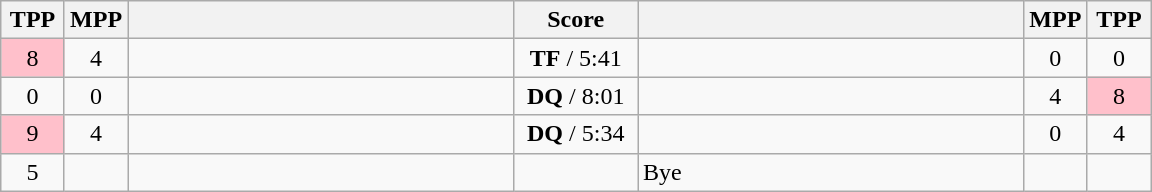<table class="wikitable" style="text-align: center;" |>
<tr>
<th width="35">TPP</th>
<th width="35">MPP</th>
<th width="250"></th>
<th width="75">Score</th>
<th width="250"></th>
<th width="35">MPP</th>
<th width="35">TPP</th>
</tr>
<tr>
<td bgcolor=pink>8</td>
<td>4</td>
<td style="text-align:left;"></td>
<td><strong>TF</strong> / 5:41</td>
<td style="text-align:left;"><strong></strong></td>
<td>0</td>
<td>0</td>
</tr>
<tr>
<td>0</td>
<td>0</td>
<td style="text-align:left;"><strong></strong></td>
<td><strong>DQ</strong> / 8:01</td>
<td style="text-align:left;"></td>
<td>4</td>
<td bgcolor=pink>8</td>
</tr>
<tr>
<td bgcolor=pink>9</td>
<td>4</td>
<td style="text-align:left;"></td>
<td><strong>DQ</strong> / 5:34</td>
<td style="text-align:left;"><strong></strong></td>
<td>0</td>
<td>4</td>
</tr>
<tr>
<td>5</td>
<td></td>
<td style="text-align:left;"><strong></strong></td>
<td></td>
<td style="text-align:left;">Bye</td>
<td></td>
<td></td>
</tr>
</table>
